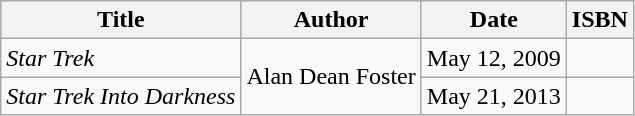<table class="wikitable">
<tr>
<th>Title</th>
<th>Author</th>
<th>Date</th>
<th>ISBN</th>
</tr>
<tr>
<td><em>Star Trek</em></td>
<td rowspan="2">Alan Dean Foster</td>
<td>May 12, 2009</td>
<td></td>
</tr>
<tr>
<td><em>Star Trek Into Darkness</em></td>
<td>May 21, 2013</td>
<td></td>
</tr>
</table>
